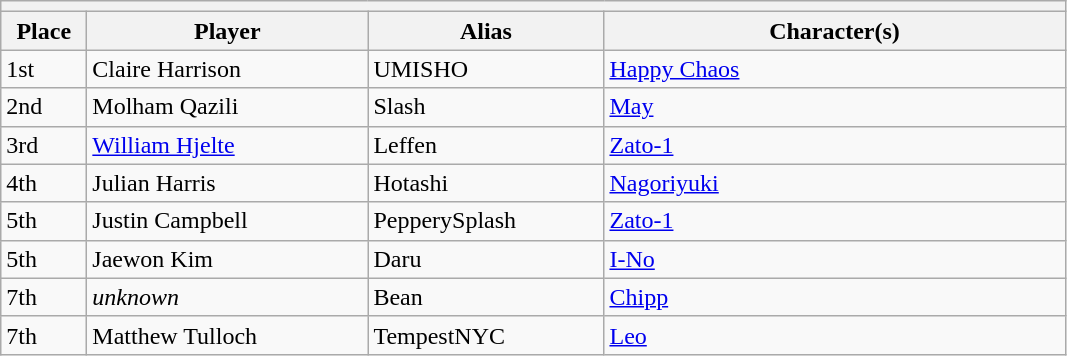<table class="wikitable">
<tr>
<th colspan=4></th>
</tr>
<tr>
<th style="width:50px;">Place</th>
<th style="width:180px;">Player</th>
<th style="width:150px;">Alias</th>
<th style="width:300px;">Character(s)</th>
</tr>
<tr>
<td>1st</td>
<td> Claire Harrison</td>
<td>UMISHO</td>
<td><a href='#'>Happy Chaos</a></td>
</tr>
<tr>
<td>2nd</td>
<td> Molham Qazili</td>
<td>Slash</td>
<td><a href='#'>May</a></td>
</tr>
<tr>
<td>3rd</td>
<td> <a href='#'>William Hjelte</a></td>
<td>Leffen</td>
<td><a href='#'>Zato-1</a></td>
</tr>
<tr>
<td>4th</td>
<td> Julian Harris</td>
<td>Hotashi</td>
<td><a href='#'>Nagoriyuki</a></td>
</tr>
<tr>
<td>5th</td>
<td> Justin Campbell</td>
<td>PepperySplash</td>
<td><a href='#'>Zato-1</a></td>
</tr>
<tr>
<td>5th</td>
<td> Jaewon Kim</td>
<td>Daru</td>
<td><a href='#'>I-No</a></td>
</tr>
<tr>
<td>7th</td>
<td> <em>unknown</em></td>
<td>Bean</td>
<td><a href='#'>Chipp</a></td>
</tr>
<tr>
<td>7th</td>
<td> Matthew Tulloch</td>
<td>TempestNYC</td>
<td><a href='#'>Leo</a></td>
</tr>
</table>
